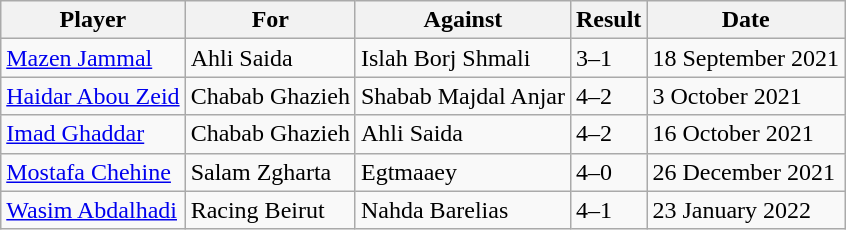<table class="wikitable">
<tr>
<th>Player</th>
<th>For</th>
<th>Against</th>
<th style="text-align:center">Result</th>
<th>Date</th>
</tr>
<tr>
<td> <a href='#'>Mazen Jammal</a></td>
<td>Ahli Saida</td>
<td>Islah Borj Shmali</td>
<td>3–1</td>
<td>18 September 2021</td>
</tr>
<tr>
<td> <a href='#'>Haidar Abou Zeid</a></td>
<td>Chabab Ghazieh</td>
<td>Shabab Majdal Anjar</td>
<td>4–2</td>
<td>3 October 2021</td>
</tr>
<tr>
<td> <a href='#'>Imad Ghaddar</a></td>
<td>Chabab Ghazieh</td>
<td>Ahli Saida</td>
<td>4–2</td>
<td>16 October 2021</td>
</tr>
<tr>
<td> <a href='#'>Mostafa Chehine</a></td>
<td>Salam Zgharta</td>
<td>Egtmaaey</td>
<td>4–0</td>
<td>26 December 2021</td>
</tr>
<tr>
<td> <a href='#'>Wasim Abdalhadi</a></td>
<td>Racing Beirut</td>
<td>Nahda Barelias</td>
<td>4–1</td>
<td>23 January 2022</td>
</tr>
</table>
